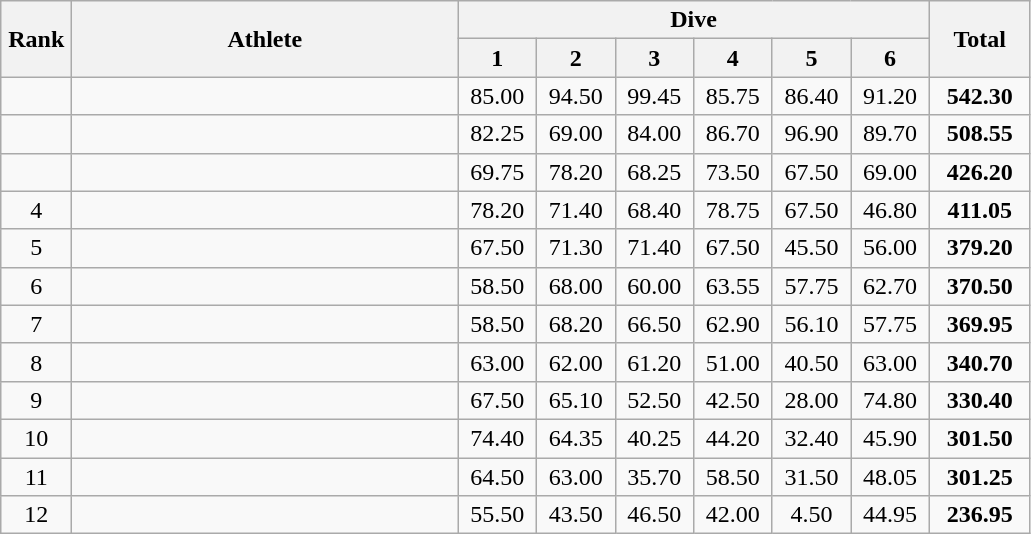<table class=wikitable style="text-align:center">
<tr>
<th rowspan="2" width=40>Rank</th>
<th rowspan="2" width=250>Athlete</th>
<th colspan="6">Dive</th>
<th rowspan="2" width=60>Total</th>
</tr>
<tr>
<th width=45>1</th>
<th width=45>2</th>
<th width=45>3</th>
<th width=45>4</th>
<th width=45>5</th>
<th width=45>6</th>
</tr>
<tr>
<td></td>
<td align=left></td>
<td>85.00</td>
<td>94.50</td>
<td>99.45</td>
<td>85.75</td>
<td>86.40</td>
<td>91.20</td>
<td><strong>542.30</strong></td>
</tr>
<tr>
<td></td>
<td align=left></td>
<td>82.25</td>
<td>69.00</td>
<td>84.00</td>
<td>86.70</td>
<td>96.90</td>
<td>89.70</td>
<td><strong>508.55</strong></td>
</tr>
<tr>
<td></td>
<td align=left></td>
<td>69.75</td>
<td>78.20</td>
<td>68.25</td>
<td>73.50</td>
<td>67.50</td>
<td>69.00</td>
<td><strong>426.20</strong></td>
</tr>
<tr>
<td>4</td>
<td align=left></td>
<td>78.20</td>
<td>71.40</td>
<td>68.40</td>
<td>78.75</td>
<td>67.50</td>
<td>46.80</td>
<td><strong>411.05</strong></td>
</tr>
<tr>
<td>5</td>
<td align=left></td>
<td>67.50</td>
<td>71.30</td>
<td>71.40</td>
<td>67.50</td>
<td>45.50</td>
<td>56.00</td>
<td><strong>379.20</strong></td>
</tr>
<tr>
<td>6</td>
<td align=left></td>
<td>58.50</td>
<td>68.00</td>
<td>60.00</td>
<td>63.55</td>
<td>57.75</td>
<td>62.70</td>
<td><strong>370.50</strong></td>
</tr>
<tr>
<td>7</td>
<td align=left></td>
<td>58.50</td>
<td>68.20</td>
<td>66.50</td>
<td>62.90</td>
<td>56.10</td>
<td>57.75</td>
<td><strong>369.95</strong></td>
</tr>
<tr>
<td>8</td>
<td align=left></td>
<td>63.00</td>
<td>62.00</td>
<td>61.20</td>
<td>51.00</td>
<td>40.50</td>
<td>63.00</td>
<td><strong>340.70</strong></td>
</tr>
<tr>
<td>9</td>
<td align=left></td>
<td>67.50</td>
<td>65.10</td>
<td>52.50</td>
<td>42.50</td>
<td>28.00</td>
<td>74.80</td>
<td><strong>330.40</strong></td>
</tr>
<tr>
<td>10</td>
<td align=left></td>
<td>74.40</td>
<td>64.35</td>
<td>40.25</td>
<td>44.20</td>
<td>32.40</td>
<td>45.90</td>
<td><strong>301.50</strong></td>
</tr>
<tr>
<td>11</td>
<td align=left></td>
<td>64.50</td>
<td>63.00</td>
<td>35.70</td>
<td>58.50</td>
<td>31.50</td>
<td>48.05</td>
<td><strong>301.25</strong></td>
</tr>
<tr>
<td>12</td>
<td align=left></td>
<td>55.50</td>
<td>43.50</td>
<td>46.50</td>
<td>42.00</td>
<td>4.50</td>
<td>44.95</td>
<td><strong>236.95</strong></td>
</tr>
</table>
